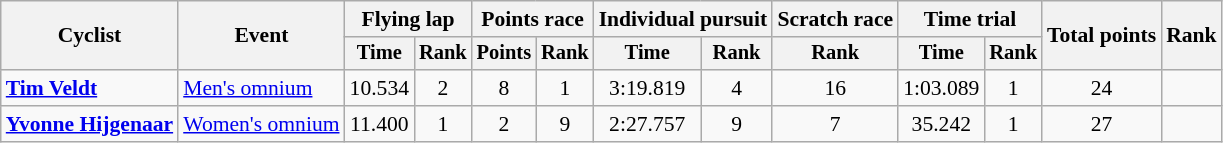<table class="wikitable" style="font-size:90%">
<tr>
<th rowspan=2>Cyclist</th>
<th rowspan=2>Event</th>
<th colspan=2>Flying lap</th>
<th colspan=2>Points race</th>
<th colspan=2>Individual pursuit</th>
<th>Scratch race</th>
<th colspan=2>Time trial</th>
<th rowspan=2>Total points</th>
<th rowspan=2>Rank</th>
</tr>
<tr style="font-size:95%">
<th>Time</th>
<th>Rank</th>
<th>Points</th>
<th>Rank</th>
<th>Time</th>
<th>Rank</th>
<th>Rank</th>
<th>Time</th>
<th>Rank</th>
</tr>
<tr align=center>
<td align=left><strong><a href='#'>Tim Veldt</a></strong></td>
<td align=left><a href='#'>Men's omnium</a></td>
<td>10.534</td>
<td>2</td>
<td>8</td>
<td>1</td>
<td>3:19.819</td>
<td>4</td>
<td>16</td>
<td>1:03.089</td>
<td>1</td>
<td>24</td>
<td></td>
</tr>
<tr align=center>
<td align=left><strong><a href='#'>Yvonne Hijgenaar</a></strong></td>
<td align=left><a href='#'>Women's omnium</a></td>
<td>11.400</td>
<td>1</td>
<td>2</td>
<td>9</td>
<td>2:27.757</td>
<td>9</td>
<td>7</td>
<td>35.242</td>
<td>1</td>
<td>27</td>
<td></td>
</tr>
</table>
